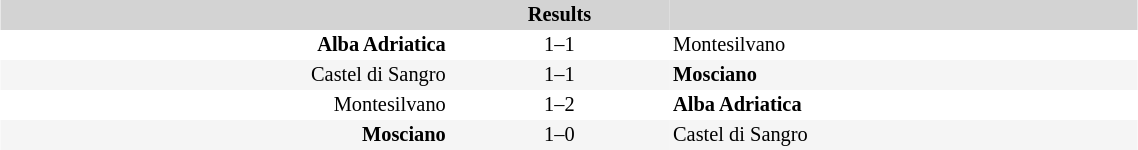<table align=center style="font-size: 85%; border-collapse:collapse" border=0 cellspacing=0 cellpadding=2 width=60%>
<tr bgcolor="D3D3D3">
<th align=right></th>
<th align=center>Results</th>
<th align=left></th>
<th align=center></th>
</tr>
<tr bgcolor=#FFFFFF>
<td align=right><strong>Alba Adriatica</strong></td>
<td align=center>1–1</td>
<td>Montesilvano</td>
<td align=center></td>
</tr>
<tr bgcolor=#F5F5F5>
<td align=right>Castel di Sangro</td>
<td align=center>1–1</td>
<td><strong>Mosciano</strong></td>
<td align=center></td>
</tr>
<tr bgcolor=#FFFFFF>
<td align=right>Montesilvano</td>
<td align=center>1–2</td>
<td><strong>Alba Adriatica</strong></td>
<td align=center></td>
</tr>
<tr bgcolor=#F5F5F5>
<td align=right><strong>Mosciano</strong></td>
<td align=center>1–0</td>
<td>Castel di Sangro</td>
<td align=center></td>
</tr>
</table>
